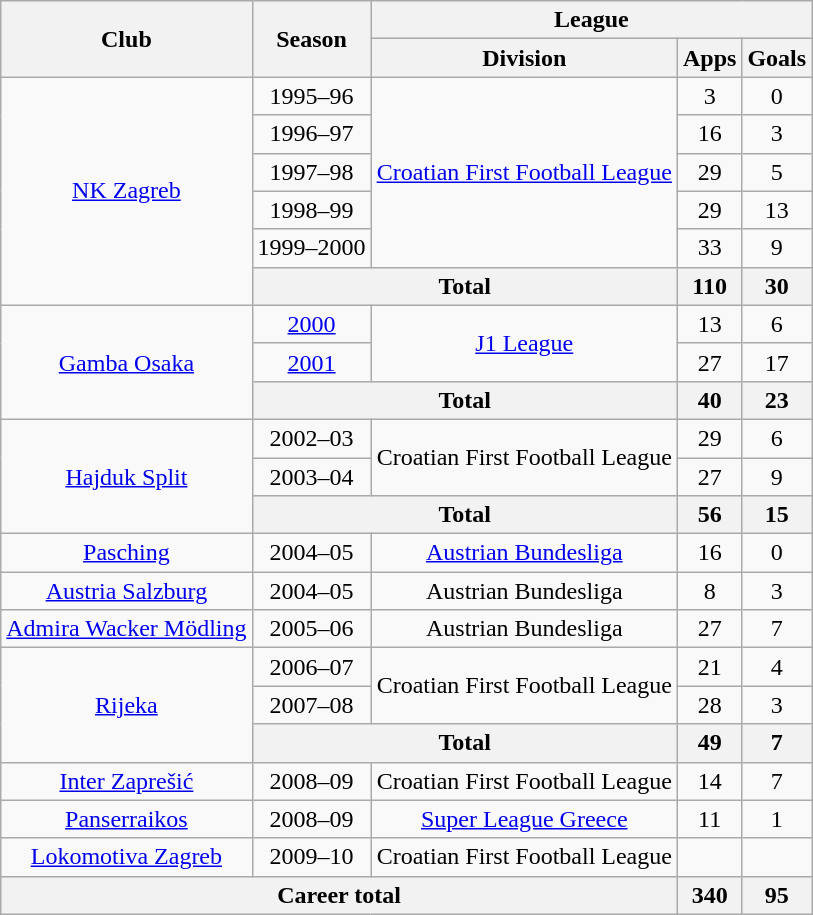<table class="wikitable" style="text-align:center">
<tr>
<th rowspan="2">Club</th>
<th rowspan="2">Season</th>
<th colspan="3">League</th>
</tr>
<tr>
<th>Division</th>
<th>Apps</th>
<th>Goals</th>
</tr>
<tr>
<td rowspan="6"><a href='#'>NK Zagreb</a></td>
<td>1995–96</td>
<td rowspan="5"><a href='#'>Croatian First Football League</a></td>
<td>3</td>
<td>0</td>
</tr>
<tr>
<td>1996–97</td>
<td>16</td>
<td>3</td>
</tr>
<tr>
<td>1997–98</td>
<td>29</td>
<td>5</td>
</tr>
<tr>
<td>1998–99</td>
<td>29</td>
<td>13</td>
</tr>
<tr>
<td>1999–2000</td>
<td>33</td>
<td>9</td>
</tr>
<tr>
<th colspan="2">Total</th>
<th>110</th>
<th>30</th>
</tr>
<tr>
<td rowspan="3"><a href='#'>Gamba Osaka</a></td>
<td><a href='#'>2000</a></td>
<td rowspan="2"><a href='#'>J1 League</a></td>
<td>13</td>
<td>6</td>
</tr>
<tr>
<td><a href='#'>2001</a></td>
<td>27</td>
<td>17</td>
</tr>
<tr>
<th colspan="2">Total</th>
<th>40</th>
<th>23</th>
</tr>
<tr>
<td rowspan="3"><a href='#'>Hajduk Split</a></td>
<td>2002–03</td>
<td rowspan="2">Croatian First Football League</td>
<td>29</td>
<td>6</td>
</tr>
<tr>
<td>2003–04</td>
<td>27</td>
<td>9</td>
</tr>
<tr>
<th colspan="2">Total</th>
<th>56</th>
<th>15</th>
</tr>
<tr>
<td><a href='#'>Pasching</a></td>
<td>2004–05</td>
<td><a href='#'>Austrian Bundesliga</a></td>
<td>16</td>
<td>0</td>
</tr>
<tr>
<td><a href='#'>Austria Salzburg</a></td>
<td>2004–05</td>
<td>Austrian Bundesliga</td>
<td>8</td>
<td>3</td>
</tr>
<tr>
<td><a href='#'>Admira Wacker Mödling</a></td>
<td>2005–06</td>
<td>Austrian Bundesliga</td>
<td>27</td>
<td>7</td>
</tr>
<tr>
<td rowspan="3"><a href='#'>Rijeka</a></td>
<td>2006–07</td>
<td rowspan="2">Croatian First Football League</td>
<td>21</td>
<td>4</td>
</tr>
<tr>
<td>2007–08</td>
<td>28</td>
<td>3</td>
</tr>
<tr>
<th colspan="2">Total</th>
<th>49</th>
<th>7</th>
</tr>
<tr>
<td><a href='#'>Inter Zaprešić</a></td>
<td>2008–09</td>
<td>Croatian First Football League</td>
<td>14</td>
<td>7</td>
</tr>
<tr>
<td><a href='#'>Panserraikos</a></td>
<td>2008–09</td>
<td><a href='#'>Super League Greece</a></td>
<td>11</td>
<td>1</td>
</tr>
<tr>
<td><a href='#'>Lokomotiva Zagreb</a></td>
<td>2009–10</td>
<td>Croatian First Football League</td>
<td></td>
<td></td>
</tr>
<tr>
<th colspan="3">Career total</th>
<th>340</th>
<th>95</th>
</tr>
</table>
